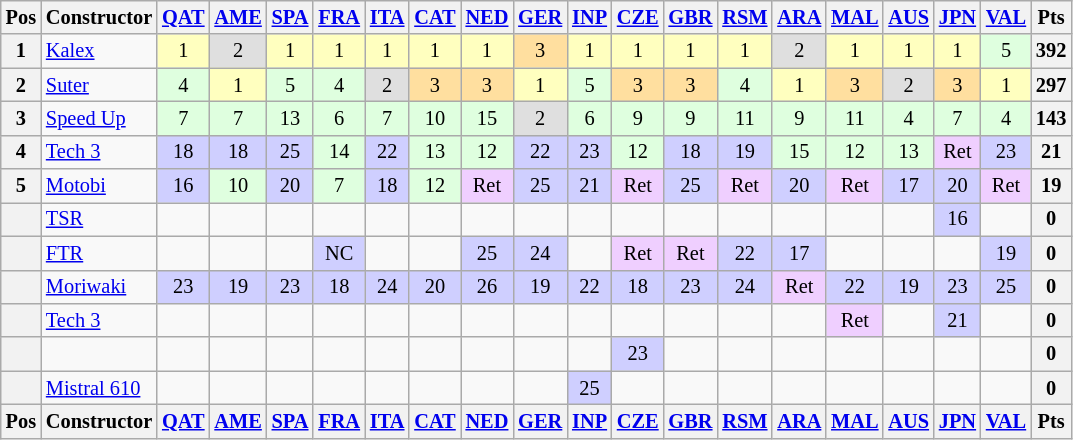<table class="wikitable" style="font-size: 85%; text-align:center">
<tr valign="top">
<th valign="middle">Pos</th>
<th valign="middle">Constructor</th>
<th><a href='#'>QAT</a><br></th>
<th><a href='#'>AME</a><br></th>
<th><a href='#'>SPA</a><br></th>
<th><a href='#'>FRA</a><br></th>
<th><a href='#'>ITA</a><br></th>
<th><a href='#'>CAT</a><br></th>
<th><a href='#'>NED</a><br></th>
<th><a href='#'>GER</a><br></th>
<th><a href='#'>INP</a><br></th>
<th><a href='#'>CZE</a><br></th>
<th><a href='#'>GBR</a><br></th>
<th><a href='#'>RSM</a><br></th>
<th><a href='#'>ARA</a><br></th>
<th><a href='#'>MAL</a><br></th>
<th><a href='#'>AUS</a><br></th>
<th><a href='#'>JPN</a><br></th>
<th><a href='#'>VAL</a><br></th>
<th valign="middle">Pts</th>
</tr>
<tr>
<th>1</th>
<td align="left"> <a href='#'>Kalex</a></td>
<td style="background:#FFFFBF;">1</td>
<td style="background:#dfdfdf;">2</td>
<td style="background:#FFFFBF;">1</td>
<td style="background:#FFFFBF;">1</td>
<td style="background:#FFFFBF;">1</td>
<td style="background:#FFFFBF;">1</td>
<td style="background:#FFFFBF;">1</td>
<td style="background:#ffdf9f;">3</td>
<td style="background:#FFFFBF;">1</td>
<td style="background:#FFFFBF;">1</td>
<td style="background:#FFFFBF;">1</td>
<td style="background:#FFFFBF;">1</td>
<td style="background:#dfdfdf;">2</td>
<td style="background:#FFFFBF;">1</td>
<td style="background:#FFFFBF;">1</td>
<td style="background:#FFFFBF;">1</td>
<td style="background:#DFFFDF;">5</td>
<th>392</th>
</tr>
<tr>
<th>2</th>
<td align="left"> <a href='#'>Suter</a></td>
<td style="background:#DFFFDF;">4</td>
<td style="background:#FFFFBF;">1</td>
<td style="background:#DFFFDF;">5</td>
<td style="background:#DFFFDF;">4</td>
<td style="background:#dfdfdf;">2</td>
<td style="background:#ffdf9f;">3</td>
<td style="background:#ffdf9f;">3</td>
<td style="background:#FFFFBF;">1</td>
<td style="background:#DFFFDF;">5</td>
<td style="background:#ffdf9f;">3</td>
<td style="background:#ffdf9f;">3</td>
<td style="background:#DFFFDF;">4</td>
<td style="background:#FFFFBF;">1</td>
<td style="background:#ffdf9f;">3</td>
<td style="background:#dfdfdf;">2</td>
<td style="background:#ffdf9f;">3</td>
<td style="background:#FFFFBF;">1</td>
<th>297</th>
</tr>
<tr>
<th>3</th>
<td align="left"> <a href='#'>Speed Up</a></td>
<td style="background:#dfffdf;">7</td>
<td style="background:#dfffdf;">7</td>
<td style="background:#DFFFDF;">13</td>
<td style="background:#DFFFDF;">6</td>
<td style="background:#DFFFDF;">7</td>
<td style="background:#DFFFDF;">10</td>
<td style="background:#DFFFDF;">15</td>
<td style="background:#dfdfdf;">2</td>
<td style="background:#DFFFDF;">6</td>
<td style="background:#DFFFDF;">9</td>
<td style="background:#DFFFDF;">9</td>
<td style="background:#DFFFDF;">11</td>
<td style="background:#DFFFDF;">9</td>
<td style="background:#DFFFDF;">11</td>
<td style="background:#DFFFDF;">4</td>
<td style="background:#DFFFDF;">7</td>
<td style="background:#DFFFDF;">4</td>
<th>143</th>
</tr>
<tr>
<th>4</th>
<td align="left"> <a href='#'>Tech 3</a></td>
<td style="background:#cfcfff;">18</td>
<td style="background:#cfcfff;">18</td>
<td style="background:#cfcfff;">25</td>
<td style="background:#DFFFDF;">14</td>
<td style="background:#cfcfff;">22</td>
<td style="background:#DFFFDF;">13</td>
<td style="background:#DFFFDF;">12</td>
<td style="background:#cfcfff;">22</td>
<td style="background:#cfcfff;">23</td>
<td style="background:#DFFFDF;">12</td>
<td style="background:#cfcfff;">18</td>
<td style="background:#cfcfff;">19</td>
<td style="background:#DFFFDF;">15</td>
<td style="background:#DFFFDF;">12</td>
<td style="background:#DFFFDF;">13</td>
<td style="background:#efcfff;">Ret</td>
<td style="background:#cfcfff;">23</td>
<th>21</th>
</tr>
<tr>
<th>5</th>
<td align="left"> <a href='#'>Motobi</a></td>
<td style="background:#cfcfff;">16</td>
<td style="background:#DFFFDF;">10</td>
<td style="background:#cfcfff;">20</td>
<td style="background:#DFFFDF;">7</td>
<td style="background:#cfcfff;">18</td>
<td style="background:#DFFFDF;">12</td>
<td style="background:#efcfff;">Ret</td>
<td style="background:#cfcfff;">25</td>
<td style="background:#cfcfff;">21</td>
<td style="background:#efcfff;">Ret</td>
<td style="background:#cfcfff;">25</td>
<td style="background:#efcfff;">Ret</td>
<td style="background:#cfcfff;">20</td>
<td style="background:#efcfff;">Ret</td>
<td style="background:#cfcfff;">17</td>
<td style="background:#cfcfff;">20</td>
<td style="background:#efcfff;">Ret</td>
<th>19</th>
</tr>
<tr>
<th></th>
<td align="left"> <a href='#'>TSR</a></td>
<td></td>
<td></td>
<td></td>
<td></td>
<td></td>
<td></td>
<td></td>
<td></td>
<td></td>
<td></td>
<td></td>
<td></td>
<td></td>
<td></td>
<td></td>
<td style="background:#cfcfff;">16</td>
<td></td>
<th>0</th>
</tr>
<tr>
<th></th>
<td align="left"> <a href='#'>FTR</a></td>
<td></td>
<td></td>
<td></td>
<td style="background:#cfcfff;">NC</td>
<td></td>
<td></td>
<td style="background:#cfcfff;">25</td>
<td style="background:#cfcfff;">24</td>
<td></td>
<td style="background:#efcfff;">Ret</td>
<td style="background:#efcfff;">Ret</td>
<td style="background:#cfcfff;">22</td>
<td style="background:#cfcfff;">17</td>
<td></td>
<td></td>
<td></td>
<td style="background:#cfcfff;">19</td>
<th>0</th>
</tr>
<tr>
<th></th>
<td align="left"> <a href='#'>Moriwaki</a></td>
<td style="background:#cfcfff;">23</td>
<td style="background:#cfcfff;">19</td>
<td style="background:#cfcfff;">23</td>
<td style="background:#cfcfff;">18</td>
<td style="background:#cfcfff;">24</td>
<td style="background:#cfcfff;">20</td>
<td style="background:#cfcfff;">26</td>
<td style="background:#cfcfff;">19</td>
<td style="background:#cfcfff;">22</td>
<td style="background:#cfcfff;">18</td>
<td style="background:#cfcfff;">23</td>
<td style="background:#cfcfff;">24</td>
<td style="background:#efcfff;">Ret</td>
<td style="background:#cfcfff;">22</td>
<td style="background:#cfcfff;">19</td>
<td style="background:#cfcfff;">23</td>
<td style="background:#cfcfff;">25</td>
<th>0</th>
</tr>
<tr>
<th></th>
<td align="left"> <a href='#'>Tech 3</a></td>
<td></td>
<td></td>
<td></td>
<td></td>
<td></td>
<td></td>
<td></td>
<td></td>
<td></td>
<td></td>
<td></td>
<td></td>
<td></td>
<td style="background:#efcfff;">Ret</td>
<td></td>
<td style="background:#cfcfff;">21</td>
<td></td>
<th>0</th>
</tr>
<tr>
<th></th>
<td align="left"></td>
<td></td>
<td></td>
<td></td>
<td></td>
<td></td>
<td></td>
<td></td>
<td></td>
<td></td>
<td style="background:#cfcfff;">23</td>
<td></td>
<td></td>
<td></td>
<td></td>
<td></td>
<td></td>
<td></td>
<th>0</th>
</tr>
<tr>
<th></th>
<td align="left"> <a href='#'>Mistral 610</a></td>
<td></td>
<td></td>
<td></td>
<td></td>
<td></td>
<td></td>
<td></td>
<td></td>
<td style="background:#cfcfff;">25</td>
<td></td>
<td></td>
<td></td>
<td></td>
<td></td>
<td></td>
<td></td>
<td></td>
<th>0</th>
</tr>
<tr valign="top">
<th valign="middle">Pos</th>
<th valign="middle">Constructor</th>
<th><a href='#'>QAT</a><br></th>
<th><a href='#'>AME</a><br></th>
<th><a href='#'>SPA</a><br></th>
<th><a href='#'>FRA</a><br></th>
<th><a href='#'>ITA</a><br></th>
<th><a href='#'>CAT</a><br></th>
<th><a href='#'>NED</a><br></th>
<th><a href='#'>GER</a><br></th>
<th><a href='#'>INP</a><br></th>
<th><a href='#'>CZE</a><br></th>
<th><a href='#'>GBR</a><br></th>
<th><a href='#'>RSM</a><br></th>
<th><a href='#'>ARA</a><br></th>
<th><a href='#'>MAL</a><br></th>
<th><a href='#'>AUS</a><br></th>
<th><a href='#'>JPN</a><br></th>
<th><a href='#'>VAL</a><br></th>
<th valign="middle">Pts</th>
</tr>
</table>
